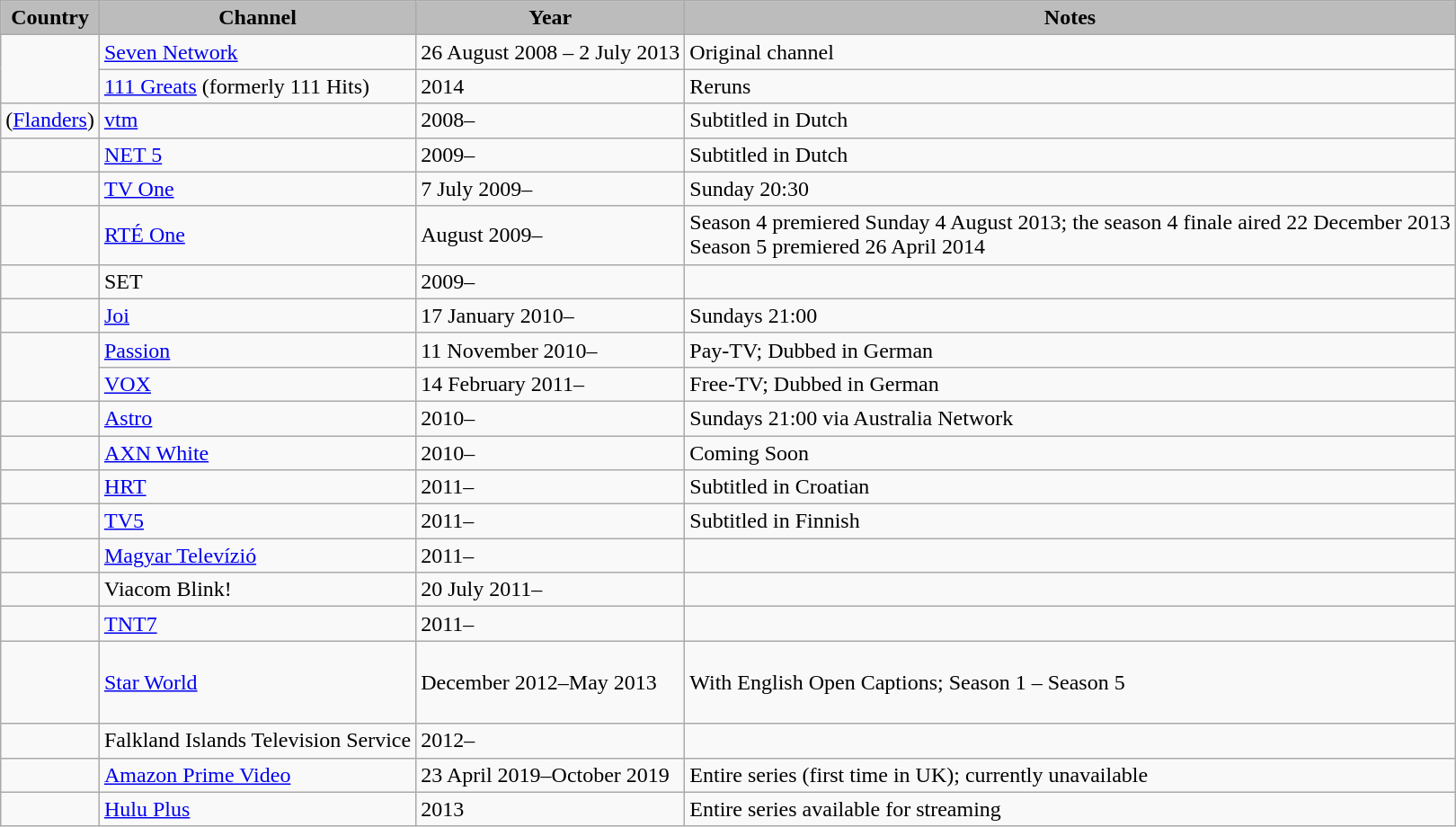<table class="wikitable">
<tr>
<th style="background:#bcbcbc;">Country</th>
<th style="background:#bcbcbc;">Channel</th>
<th style="background:#bcbcbc;">Year</th>
<th style="background:#bcbcbc;">Notes</th>
</tr>
<tr>
<td rowspan="2"></td>
<td><a href='#'>Seven Network</a></td>
<td>26 August 2008 – 2 July 2013</td>
<td>Original channel</td>
</tr>
<tr>
<td><a href='#'>111 Greats</a> (formerly 111 Hits)</td>
<td>2014</td>
<td>Reruns</td>
</tr>
<tr>
<td> (<a href='#'>Flanders</a>)</td>
<td><a href='#'>vtm</a></td>
<td>2008–</td>
<td>Subtitled in Dutch</td>
</tr>
<tr>
<td></td>
<td><a href='#'>NET 5</a></td>
<td>2009–</td>
<td>Subtitled in Dutch</td>
</tr>
<tr>
<td></td>
<td><a href='#'>TV One</a></td>
<td>7 July 2009–</td>
<td>Sunday 20:30</td>
</tr>
<tr>
<td></td>
<td><a href='#'>RTÉ One</a></td>
<td>August 2009–</td>
<td>Season 4 premiered Sunday 4 August 2013; the season 4 finale aired 22 December 2013 <br> Season 5 premiered 26 April 2014</td>
</tr>
<tr>
<td></td>
<td>SET</td>
<td>2009–</td>
<td></td>
</tr>
<tr>
<td></td>
<td><a href='#'>Joi</a></td>
<td>17 January 2010–</td>
<td>Sundays 21:00</td>
</tr>
<tr>
<td rowspan="2"></td>
<td><a href='#'>Passion</a></td>
<td>11 November 2010–</td>
<td>Pay-TV; Dubbed in German</td>
</tr>
<tr>
<td><a href='#'>VOX</a></td>
<td>14 February 2011–</td>
<td>Free-TV; Dubbed in German</td>
</tr>
<tr>
<td></td>
<td><a href='#'>Astro</a></td>
<td>2010–</td>
<td>Sundays 21:00 via Australia Network</td>
</tr>
<tr>
<td></td>
<td><a href='#'>AXN White</a></td>
<td>2010–</td>
<td>Coming Soon</td>
</tr>
<tr>
<td></td>
<td><a href='#'>HRT</a></td>
<td>2011–</td>
<td>Subtitled in Croatian</td>
</tr>
<tr>
<td></td>
<td><a href='#'>TV5</a></td>
<td>2011–</td>
<td>Subtitled in Finnish</td>
</tr>
<tr>
<td></td>
<td><a href='#'>Magyar Televízió</a></td>
<td>2011–</td>
<td></td>
</tr>
<tr>
<td></td>
<td>Viacom Blink!</td>
<td>20 July 2011–</td>
<td></td>
</tr>
<tr>
<td></td>
<td><a href='#'>TNT7</a></td>
<td>2011–</td>
<td></td>
</tr>
<tr>
<td> <br>  <br>  <br> </td>
<td><a href='#'>Star World</a></td>
<td>December 2012–May 2013</td>
<td>With English Open Captions; Season 1 – Season 5</td>
</tr>
<tr>
<td></td>
<td>Falkland Islands Television Service</td>
<td>2012–</td>
<td></td>
</tr>
<tr>
<td></td>
<td><a href='#'>Amazon Prime Video</a></td>
<td>23 April 2019–October 2019</td>
<td>Entire series (first time in UK); currently unavailable</td>
</tr>
<tr>
<td></td>
<td><a href='#'>Hulu Plus</a></td>
<td>2013</td>
<td>Entire series available for streaming</td>
</tr>
</table>
